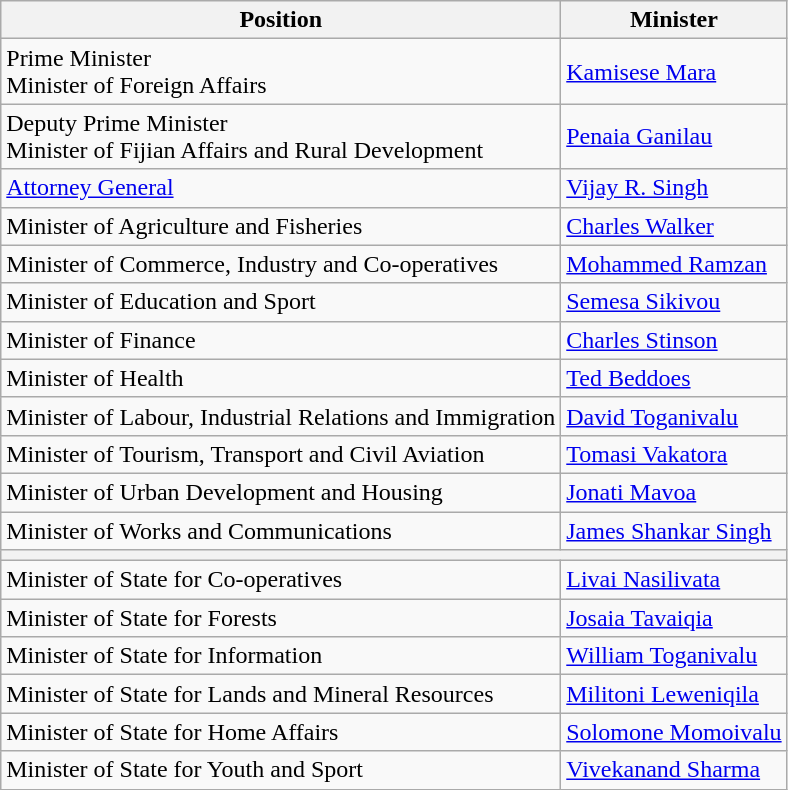<table class=wikitable>
<tr>
<th>Position</th>
<th>Minister</th>
</tr>
<tr>
<td>Prime Minister<br>Minister of Foreign Affairs</td>
<td><a href='#'>Kamisese Mara</a></td>
</tr>
<tr>
<td>Deputy Prime Minister<br>Minister of Fijian Affairs and Rural Development</td>
<td><a href='#'>Penaia Ganilau</a></td>
</tr>
<tr>
<td><a href='#'>Attorney General</a></td>
<td><a href='#'>Vijay R. Singh</a></td>
</tr>
<tr>
<td>Minister of Agriculture and Fisheries</td>
<td><a href='#'>Charles Walker</a></td>
</tr>
<tr>
<td>Minister of Commerce, Industry and Co-operatives</td>
<td><a href='#'>Mohammed Ramzan</a></td>
</tr>
<tr>
<td>Minister of Education and Sport</td>
<td><a href='#'>Semesa Sikivou</a></td>
</tr>
<tr>
<td>Minister of Finance</td>
<td><a href='#'>Charles Stinson</a></td>
</tr>
<tr>
<td>Minister of Health</td>
<td><a href='#'>Ted Beddoes</a></td>
</tr>
<tr>
<td>Minister of Labour, Industrial Relations and Immigration</td>
<td><a href='#'>David Toganivalu</a></td>
</tr>
<tr>
<td>Minister of Tourism, Transport and Civil Aviation</td>
<td><a href='#'>Tomasi Vakatora</a></td>
</tr>
<tr>
<td>Minister of Urban Development and Housing</td>
<td><a href='#'>Jonati Mavoa</a></td>
</tr>
<tr>
<td>Minister of Works and Communications</td>
<td><a href='#'>James Shankar Singh</a></td>
</tr>
<tr>
<th colspan=2></th>
</tr>
<tr>
<td>Minister of State for Co-operatives</td>
<td><a href='#'>Livai Nasilivata</a></td>
</tr>
<tr>
<td>Minister of State for Forests</td>
<td><a href='#'>Josaia Tavaiqia</a></td>
</tr>
<tr>
<td>Minister of State for Information</td>
<td><a href='#'>William Toganivalu</a></td>
</tr>
<tr>
<td>Minister of State for Lands and Mineral Resources</td>
<td><a href='#'>Militoni Leweniqila</a></td>
</tr>
<tr>
<td>Minister of State for Home Affairs</td>
<td><a href='#'>Solomone Momoivalu</a></td>
</tr>
<tr>
<td>Minister of State for Youth and Sport</td>
<td><a href='#'>Vivekanand Sharma</a></td>
</tr>
</table>
